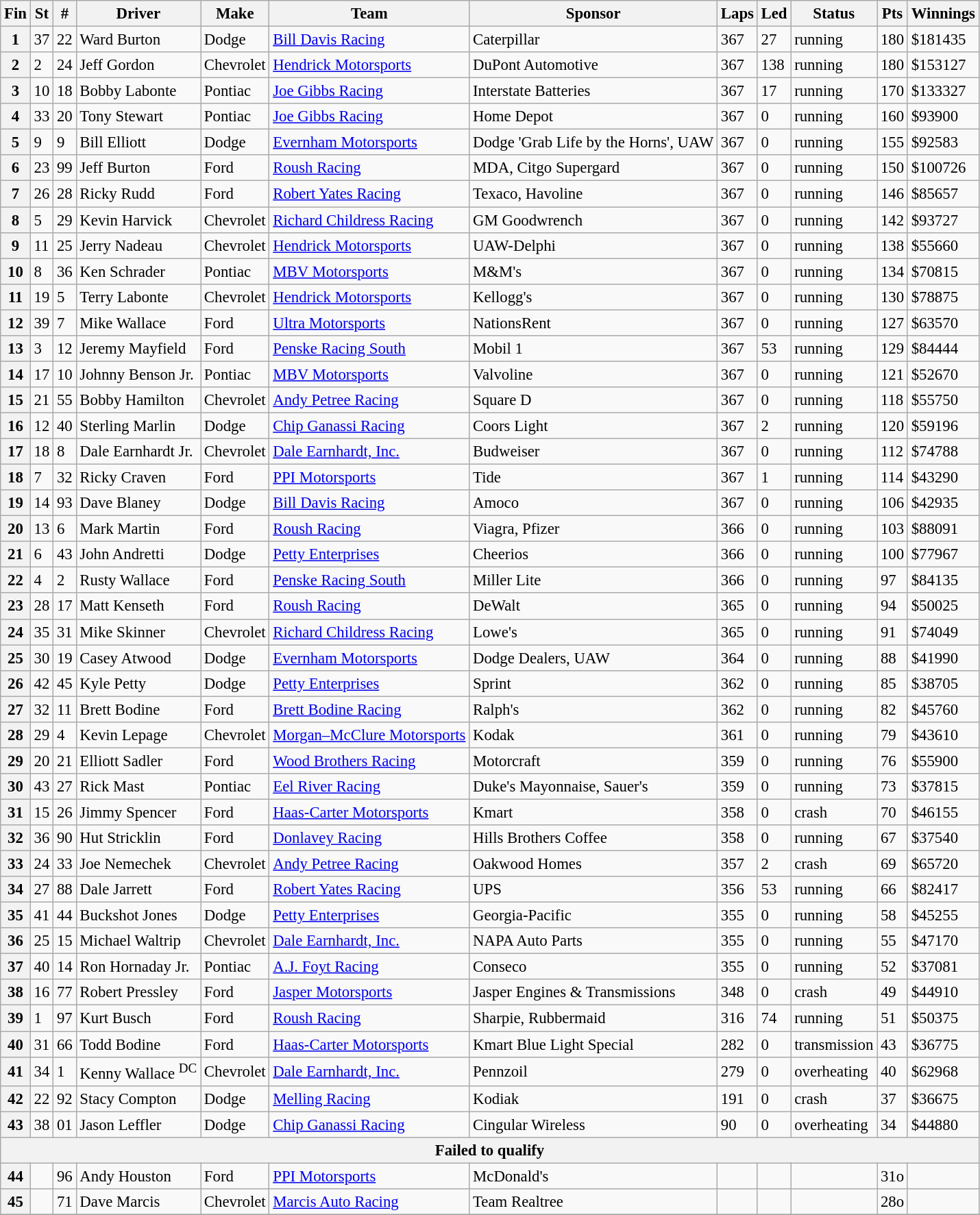<table class="wikitable sortable" style="font-size:95%">
<tr>
<th>Fin</th>
<th>St</th>
<th>#</th>
<th>Driver</th>
<th>Make</th>
<th>Team</th>
<th>Sponsor</th>
<th>Laps</th>
<th>Led</th>
<th>Status</th>
<th>Pts</th>
<th>Winnings</th>
</tr>
<tr>
<th>1</th>
<td>37</td>
<td>22</td>
<td>Ward Burton</td>
<td>Dodge</td>
<td><a href='#'>Bill Davis Racing</a></td>
<td>Caterpillar</td>
<td>367</td>
<td>27</td>
<td>running</td>
<td>180</td>
<td>$181435</td>
</tr>
<tr>
<th>2</th>
<td>2</td>
<td>24</td>
<td>Jeff Gordon</td>
<td>Chevrolet</td>
<td><a href='#'>Hendrick Motorsports</a></td>
<td>DuPont Automotive</td>
<td>367</td>
<td>138</td>
<td>running</td>
<td>180</td>
<td>$153127</td>
</tr>
<tr>
<th>3</th>
<td>10</td>
<td>18</td>
<td>Bobby Labonte</td>
<td>Pontiac</td>
<td><a href='#'>Joe Gibbs Racing</a></td>
<td>Interstate Batteries</td>
<td>367</td>
<td>17</td>
<td>running</td>
<td>170</td>
<td>$133327</td>
</tr>
<tr>
<th>4</th>
<td>33</td>
<td>20</td>
<td>Tony Stewart</td>
<td>Pontiac</td>
<td><a href='#'>Joe Gibbs Racing</a></td>
<td>Home Depot</td>
<td>367</td>
<td>0</td>
<td>running</td>
<td>160</td>
<td>$93900</td>
</tr>
<tr>
<th>5</th>
<td>9</td>
<td>9</td>
<td>Bill Elliott</td>
<td>Dodge</td>
<td><a href='#'>Evernham Motorsports</a></td>
<td>Dodge 'Grab Life by the Horns', UAW</td>
<td>367</td>
<td>0</td>
<td>running</td>
<td>155</td>
<td>$92583</td>
</tr>
<tr>
<th>6</th>
<td>23</td>
<td>99</td>
<td>Jeff Burton</td>
<td>Ford</td>
<td><a href='#'>Roush Racing</a></td>
<td>MDA, Citgo Supergard</td>
<td>367</td>
<td>0</td>
<td>running</td>
<td>150</td>
<td>$100726</td>
</tr>
<tr>
<th>7</th>
<td>26</td>
<td>28</td>
<td>Ricky Rudd</td>
<td>Ford</td>
<td><a href='#'>Robert Yates Racing</a></td>
<td>Texaco, Havoline</td>
<td>367</td>
<td>0</td>
<td>running</td>
<td>146</td>
<td>$85657</td>
</tr>
<tr>
<th>8</th>
<td>5</td>
<td>29</td>
<td>Kevin Harvick</td>
<td>Chevrolet</td>
<td><a href='#'>Richard Childress Racing</a></td>
<td>GM Goodwrench</td>
<td>367</td>
<td>0</td>
<td>running</td>
<td>142</td>
<td>$93727</td>
</tr>
<tr>
<th>9</th>
<td>11</td>
<td>25</td>
<td>Jerry Nadeau</td>
<td>Chevrolet</td>
<td><a href='#'>Hendrick Motorsports</a></td>
<td>UAW-Delphi</td>
<td>367</td>
<td>0</td>
<td>running</td>
<td>138</td>
<td>$55660</td>
</tr>
<tr>
<th>10</th>
<td>8</td>
<td>36</td>
<td>Ken Schrader</td>
<td>Pontiac</td>
<td><a href='#'>MBV Motorsports</a></td>
<td>M&M's</td>
<td>367</td>
<td>0</td>
<td>running</td>
<td>134</td>
<td>$70815</td>
</tr>
<tr>
<th>11</th>
<td>19</td>
<td>5</td>
<td>Terry Labonte</td>
<td>Chevrolet</td>
<td><a href='#'>Hendrick Motorsports</a></td>
<td>Kellogg's</td>
<td>367</td>
<td>0</td>
<td>running</td>
<td>130</td>
<td>$78875</td>
</tr>
<tr>
<th>12</th>
<td>39</td>
<td>7</td>
<td>Mike Wallace</td>
<td>Ford</td>
<td><a href='#'>Ultra Motorsports</a></td>
<td>NationsRent</td>
<td>367</td>
<td>0</td>
<td>running</td>
<td>127</td>
<td>$63570</td>
</tr>
<tr>
<th>13</th>
<td>3</td>
<td>12</td>
<td>Jeremy Mayfield</td>
<td>Ford</td>
<td><a href='#'>Penske Racing South</a></td>
<td>Mobil 1</td>
<td>367</td>
<td>53</td>
<td>running</td>
<td>129</td>
<td>$84444</td>
</tr>
<tr>
<th>14</th>
<td>17</td>
<td>10</td>
<td>Johnny Benson Jr.</td>
<td>Pontiac</td>
<td><a href='#'>MBV Motorsports</a></td>
<td>Valvoline</td>
<td>367</td>
<td>0</td>
<td>running</td>
<td>121</td>
<td>$52670</td>
</tr>
<tr>
<th>15</th>
<td>21</td>
<td>55</td>
<td>Bobby Hamilton</td>
<td>Chevrolet</td>
<td><a href='#'>Andy Petree Racing</a></td>
<td>Square D</td>
<td>367</td>
<td>0</td>
<td>running</td>
<td>118</td>
<td>$55750</td>
</tr>
<tr>
<th>16</th>
<td>12</td>
<td>40</td>
<td>Sterling Marlin</td>
<td>Dodge</td>
<td><a href='#'>Chip Ganassi Racing</a></td>
<td>Coors Light</td>
<td>367</td>
<td>2</td>
<td>running</td>
<td>120</td>
<td>$59196</td>
</tr>
<tr>
<th>17</th>
<td>18</td>
<td>8</td>
<td>Dale Earnhardt Jr.</td>
<td>Chevrolet</td>
<td><a href='#'>Dale Earnhardt, Inc.</a></td>
<td>Budweiser</td>
<td>367</td>
<td>0</td>
<td>running</td>
<td>112</td>
<td>$74788</td>
</tr>
<tr>
<th>18</th>
<td>7</td>
<td>32</td>
<td>Ricky Craven</td>
<td>Ford</td>
<td><a href='#'>PPI Motorsports</a></td>
<td>Tide</td>
<td>367</td>
<td>1</td>
<td>running</td>
<td>114</td>
<td>$43290</td>
</tr>
<tr>
<th>19</th>
<td>14</td>
<td>93</td>
<td>Dave Blaney</td>
<td>Dodge</td>
<td><a href='#'>Bill Davis Racing</a></td>
<td>Amoco</td>
<td>367</td>
<td>0</td>
<td>running</td>
<td>106</td>
<td>$42935</td>
</tr>
<tr>
<th>20</th>
<td>13</td>
<td>6</td>
<td>Mark Martin</td>
<td>Ford</td>
<td><a href='#'>Roush Racing</a></td>
<td>Viagra, Pfizer</td>
<td>366</td>
<td>0</td>
<td>running</td>
<td>103</td>
<td>$88091</td>
</tr>
<tr>
<th>21</th>
<td>6</td>
<td>43</td>
<td>John Andretti</td>
<td>Dodge</td>
<td><a href='#'>Petty Enterprises</a></td>
<td>Cheerios</td>
<td>366</td>
<td>0</td>
<td>running</td>
<td>100</td>
<td>$77967</td>
</tr>
<tr>
<th>22</th>
<td>4</td>
<td>2</td>
<td>Rusty Wallace</td>
<td>Ford</td>
<td><a href='#'>Penske Racing South</a></td>
<td>Miller Lite</td>
<td>366</td>
<td>0</td>
<td>running</td>
<td>97</td>
<td>$84135</td>
</tr>
<tr>
<th>23</th>
<td>28</td>
<td>17</td>
<td>Matt Kenseth</td>
<td>Ford</td>
<td><a href='#'>Roush Racing</a></td>
<td>DeWalt</td>
<td>365</td>
<td>0</td>
<td>running</td>
<td>94</td>
<td>$50025</td>
</tr>
<tr>
<th>24</th>
<td>35</td>
<td>31</td>
<td>Mike Skinner</td>
<td>Chevrolet</td>
<td><a href='#'>Richard Childress Racing</a></td>
<td>Lowe's</td>
<td>365</td>
<td>0</td>
<td>running</td>
<td>91</td>
<td>$74049</td>
</tr>
<tr>
<th>25</th>
<td>30</td>
<td>19</td>
<td>Casey Atwood</td>
<td>Dodge</td>
<td><a href='#'>Evernham Motorsports</a></td>
<td>Dodge Dealers, UAW</td>
<td>364</td>
<td>0</td>
<td>running</td>
<td>88</td>
<td>$41990</td>
</tr>
<tr>
<th>26</th>
<td>42</td>
<td>45</td>
<td>Kyle Petty</td>
<td>Dodge</td>
<td><a href='#'>Petty Enterprises</a></td>
<td>Sprint</td>
<td>362</td>
<td>0</td>
<td>running</td>
<td>85</td>
<td>$38705</td>
</tr>
<tr>
<th>27</th>
<td>32</td>
<td>11</td>
<td>Brett Bodine</td>
<td>Ford</td>
<td><a href='#'>Brett Bodine Racing</a></td>
<td>Ralph's</td>
<td>362</td>
<td>0</td>
<td>running</td>
<td>82</td>
<td>$45760</td>
</tr>
<tr>
<th>28</th>
<td>29</td>
<td>4</td>
<td>Kevin Lepage</td>
<td>Chevrolet</td>
<td><a href='#'>Morgan–McClure Motorsports</a></td>
<td>Kodak</td>
<td>361</td>
<td>0</td>
<td>running</td>
<td>79</td>
<td>$43610</td>
</tr>
<tr>
<th>29</th>
<td>20</td>
<td>21</td>
<td>Elliott Sadler</td>
<td>Ford</td>
<td><a href='#'>Wood Brothers Racing</a></td>
<td>Motorcraft</td>
<td>359</td>
<td>0</td>
<td>running</td>
<td>76</td>
<td>$55900</td>
</tr>
<tr>
<th>30</th>
<td>43</td>
<td>27</td>
<td>Rick Mast</td>
<td>Pontiac</td>
<td><a href='#'>Eel River Racing</a></td>
<td>Duke's Mayonnaise, Sauer's</td>
<td>359</td>
<td>0</td>
<td>running</td>
<td>73</td>
<td>$37815</td>
</tr>
<tr>
<th>31</th>
<td>15</td>
<td>26</td>
<td>Jimmy Spencer</td>
<td>Ford</td>
<td><a href='#'>Haas-Carter Motorsports</a></td>
<td>Kmart</td>
<td>358</td>
<td>0</td>
<td>crash</td>
<td>70</td>
<td>$46155</td>
</tr>
<tr>
<th>32</th>
<td>36</td>
<td>90</td>
<td>Hut Stricklin</td>
<td>Ford</td>
<td><a href='#'>Donlavey Racing</a></td>
<td>Hills Brothers Coffee</td>
<td>358</td>
<td>0</td>
<td>running</td>
<td>67</td>
<td>$37540</td>
</tr>
<tr>
<th>33</th>
<td>24</td>
<td>33</td>
<td>Joe Nemechek</td>
<td>Chevrolet</td>
<td><a href='#'>Andy Petree Racing</a></td>
<td>Oakwood Homes</td>
<td>357</td>
<td>2</td>
<td>crash</td>
<td>69</td>
<td>$65720</td>
</tr>
<tr>
<th>34</th>
<td>27</td>
<td>88</td>
<td>Dale Jarrett</td>
<td>Ford</td>
<td><a href='#'>Robert Yates Racing</a></td>
<td>UPS</td>
<td>356</td>
<td>53</td>
<td>running</td>
<td>66</td>
<td>$82417</td>
</tr>
<tr>
<th>35</th>
<td>41</td>
<td>44</td>
<td>Buckshot Jones</td>
<td>Dodge</td>
<td><a href='#'>Petty Enterprises</a></td>
<td>Georgia-Pacific</td>
<td>355</td>
<td>0</td>
<td>running</td>
<td>58</td>
<td>$45255</td>
</tr>
<tr>
<th>36</th>
<td>25</td>
<td>15</td>
<td>Michael Waltrip</td>
<td>Chevrolet</td>
<td><a href='#'>Dale Earnhardt, Inc.</a></td>
<td>NAPA Auto Parts</td>
<td>355</td>
<td>0</td>
<td>running</td>
<td>55</td>
<td>$47170</td>
</tr>
<tr>
<th>37</th>
<td>40</td>
<td>14</td>
<td>Ron Hornaday Jr.</td>
<td>Pontiac</td>
<td><a href='#'>A.J. Foyt Racing</a></td>
<td>Conseco</td>
<td>355</td>
<td>0</td>
<td>running</td>
<td>52</td>
<td>$37081</td>
</tr>
<tr>
<th>38</th>
<td>16</td>
<td>77</td>
<td>Robert Pressley</td>
<td>Ford</td>
<td><a href='#'>Jasper Motorsports</a></td>
<td>Jasper Engines & Transmissions</td>
<td>348</td>
<td>0</td>
<td>crash</td>
<td>49</td>
<td>$44910</td>
</tr>
<tr>
<th>39</th>
<td>1</td>
<td>97</td>
<td>Kurt Busch</td>
<td>Ford</td>
<td><a href='#'>Roush Racing</a></td>
<td>Sharpie, Rubbermaid</td>
<td>316</td>
<td>74</td>
<td>running</td>
<td>51</td>
<td>$50375</td>
</tr>
<tr>
<th>40</th>
<td>31</td>
<td>66</td>
<td>Todd Bodine</td>
<td>Ford</td>
<td><a href='#'>Haas-Carter Motorsports</a></td>
<td>Kmart Blue Light Special</td>
<td>282</td>
<td>0</td>
<td>transmission</td>
<td>43</td>
<td>$36775</td>
</tr>
<tr>
<th>41</th>
<td>34</td>
<td>1</td>
<td>Kenny Wallace <sup>DC</sup></td>
<td>Chevrolet</td>
<td><a href='#'>Dale Earnhardt, Inc.</a></td>
<td>Pennzoil</td>
<td>279</td>
<td>0</td>
<td>overheating</td>
<td>40</td>
<td>$62968</td>
</tr>
<tr>
<th>42</th>
<td>22</td>
<td>92</td>
<td>Stacy Compton</td>
<td>Dodge</td>
<td><a href='#'>Melling Racing</a></td>
<td>Kodiak</td>
<td>191</td>
<td>0</td>
<td>crash</td>
<td>37</td>
<td>$36675</td>
</tr>
<tr>
<th>43</th>
<td>38</td>
<td>01</td>
<td>Jason Leffler</td>
<td>Dodge</td>
<td><a href='#'>Chip Ganassi Racing</a></td>
<td>Cingular Wireless</td>
<td>90</td>
<td>0</td>
<td>overheating</td>
<td>34</td>
<td>$44880</td>
</tr>
<tr>
<th colspan="12">Failed to qualify</th>
</tr>
<tr>
<th>44</th>
<td></td>
<td>96</td>
<td>Andy Houston</td>
<td>Ford</td>
<td><a href='#'>PPI Motorsports</a></td>
<td>McDonald's</td>
<td></td>
<td></td>
<td></td>
<td>31o</td>
<td></td>
</tr>
<tr>
<th>45</th>
<td></td>
<td>71</td>
<td>Dave Marcis</td>
<td>Chevrolet</td>
<td><a href='#'>Marcis Auto Racing</a></td>
<td>Team Realtree</td>
<td></td>
<td></td>
<td></td>
<td>28o</td>
<td></td>
</tr>
<tr>
</tr>
</table>
